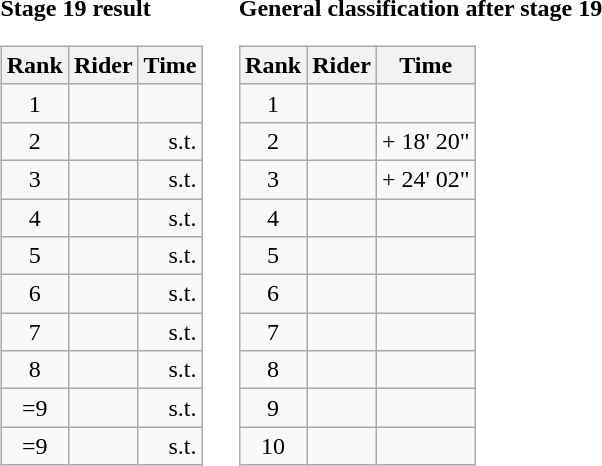<table>
<tr>
<td><strong>Stage 19 result</strong><br><table class="wikitable">
<tr>
<th scope="col">Rank</th>
<th scope="col">Rider</th>
<th scope="col">Time</th>
</tr>
<tr>
<td style="text-align:center;">1</td>
<td></td>
<td style="text-align:right;"></td>
</tr>
<tr>
<td style="text-align:center;">2</td>
<td></td>
<td style="text-align:right;">s.t.</td>
</tr>
<tr>
<td style="text-align:center;">3</td>
<td></td>
<td style="text-align:right;">s.t.</td>
</tr>
<tr>
<td style="text-align:center;">4</td>
<td></td>
<td style="text-align:right;">s.t.</td>
</tr>
<tr>
<td style="text-align:center;">5</td>
<td></td>
<td style="text-align:right;">s.t.</td>
</tr>
<tr>
<td style="text-align:center;">6</td>
<td></td>
<td style="text-align:right;">s.t.</td>
</tr>
<tr>
<td style="text-align:center;">7</td>
<td></td>
<td style="text-align:right;">s.t.</td>
</tr>
<tr>
<td style="text-align:center;">8</td>
<td></td>
<td style="text-align:right;">s.t.</td>
</tr>
<tr>
<td style="text-align:center;">=9</td>
<td></td>
<td style="text-align:right;">s.t.</td>
</tr>
<tr>
<td style="text-align:center;">=9</td>
<td></td>
<td style="text-align:right;">s.t.</td>
</tr>
</table>
</td>
<td></td>
<td><strong>General classification after stage 19</strong><br><table class="wikitable">
<tr>
<th scope="col">Rank</th>
<th scope="col">Rider</th>
<th scope="col">Time</th>
</tr>
<tr>
<td style="text-align:center;">1</td>
<td></td>
<td style="text-align:right;"></td>
</tr>
<tr>
<td style="text-align:center;">2</td>
<td></td>
<td style="text-align:right;">+ 18' 20"</td>
</tr>
<tr>
<td style="text-align:center;">3</td>
<td></td>
<td style="text-align:right;">+ 24' 02"</td>
</tr>
<tr>
<td style="text-align:center;">4</td>
<td></td>
<td></td>
</tr>
<tr>
<td style="text-align:center;">5</td>
<td></td>
<td></td>
</tr>
<tr>
<td style="text-align:center;">6</td>
<td></td>
<td></td>
</tr>
<tr>
<td style="text-align:center;">7</td>
<td></td>
<td></td>
</tr>
<tr>
<td style="text-align:center;">8</td>
<td></td>
<td></td>
</tr>
<tr>
<td style="text-align:center;">9</td>
<td></td>
<td></td>
</tr>
<tr>
<td style="text-align:center;">10</td>
<td></td>
<td></td>
</tr>
</table>
</td>
</tr>
</table>
